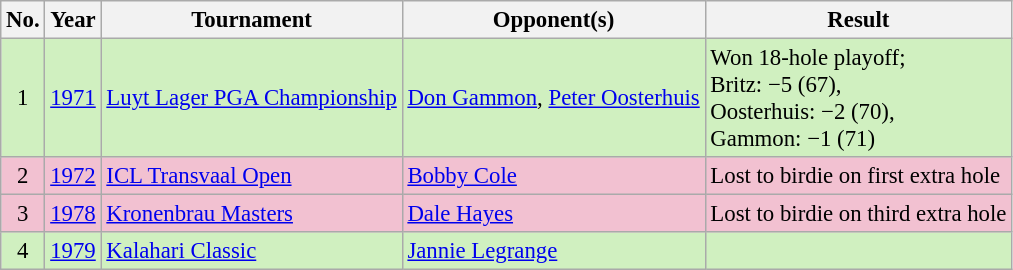<table class="wikitable" style="font-size:95%;">
<tr>
<th>No.</th>
<th>Year</th>
<th>Tournament</th>
<th>Opponent(s)</th>
<th>Result</th>
</tr>
<tr style="background:#D0F0C0;">
<td align=center>1</td>
<td><a href='#'>1971</a></td>
<td><a href='#'>Luyt Lager PGA Championship</a></td>
<td> <a href='#'>Don Gammon</a>,  <a href='#'>Peter Oosterhuis</a></td>
<td>Won 18-hole playoff;<br>Britz: −5 (67),<br>Oosterhuis: −2 (70),<br>Gammon: −1 (71)</td>
</tr>
<tr style="background:#F2C1D1;">
<td align=center>2</td>
<td><a href='#'>1972</a></td>
<td><a href='#'>ICL Transvaal Open</a></td>
<td> <a href='#'>Bobby Cole</a></td>
<td>Lost to birdie on first extra hole</td>
</tr>
<tr style="background:#F2C1D1;">
<td align=center>3</td>
<td><a href='#'>1978</a></td>
<td><a href='#'>Kronenbrau Masters</a></td>
<td> <a href='#'>Dale Hayes</a></td>
<td>Lost to birdie on third extra hole</td>
</tr>
<tr style="background:#D0F0C0;">
<td align=center>4</td>
<td><a href='#'>1979</a></td>
<td><a href='#'>Kalahari Classic</a></td>
<td> <a href='#'>Jannie Legrange</a></td>
<td></td>
</tr>
</table>
